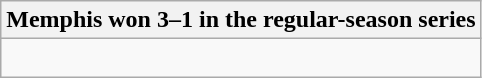<table class="wikitable collapsible collapsed">
<tr>
<th>Memphis won 3–1 in the regular-season series</th>
</tr>
<tr>
<td><br>


</td>
</tr>
</table>
